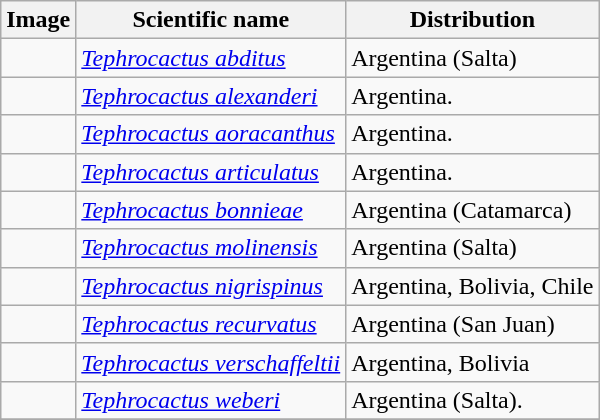<table class="wikitable sortable">
<tr>
<th>Image</th>
<th>Scientific name</th>
<th>Distribution</th>
</tr>
<tr>
<td></td>
<td><em><a href='#'>Tephrocactus abditus</a></em> </td>
<td>Argentina (Salta)</td>
</tr>
<tr>
<td></td>
<td><em><a href='#'>Tephrocactus alexanderi</a></em> </td>
<td>Argentina.</td>
</tr>
<tr>
<td></td>
<td><em><a href='#'>Tephrocactus aoracanthus</a></em> </td>
<td>Argentina.</td>
</tr>
<tr>
<td></td>
<td><em><a href='#'>Tephrocactus articulatus</a></em> </td>
<td>Argentina.</td>
</tr>
<tr>
<td></td>
<td><em><a href='#'>Tephrocactus bonnieae</a></em> </td>
<td>Argentina (Catamarca)</td>
</tr>
<tr>
<td></td>
<td><em><a href='#'>Tephrocactus molinensis</a></em> </td>
<td>Argentina (Salta)</td>
</tr>
<tr>
<td></td>
<td><em><a href='#'>Tephrocactus nigrispinus</a></em> </td>
<td>Argentina, Bolivia, Chile</td>
</tr>
<tr>
<td></td>
<td><em><a href='#'>Tephrocactus recurvatus</a></em> </td>
<td>Argentina (San Juan)</td>
</tr>
<tr>
<td></td>
<td><em><a href='#'>Tephrocactus verschaffeltii</a></em> </td>
<td>Argentina, Bolivia</td>
</tr>
<tr>
<td></td>
<td><em><a href='#'>Tephrocactus weberi</a></em> </td>
<td>Argentina (Salta).</td>
</tr>
<tr>
</tr>
</table>
